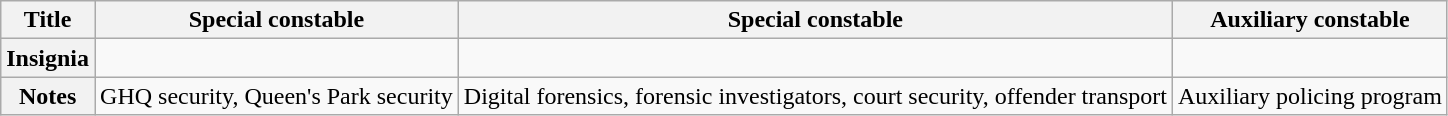<table class="wikitable">
<tr>
<th>Title</th>
<th>Special constable</th>
<th>Special constable</th>
<th>Auxiliary constable</th>
</tr>
<tr>
<th>Insignia</th>
<td></td>
<td></td>
<td></td>
</tr>
<tr>
<th>Notes</th>
<td>GHQ security, Queen's Park security</td>
<td>Digital forensics, forensic investigators, court security, offender transport</td>
<td>Auxiliary policing program</td>
</tr>
</table>
